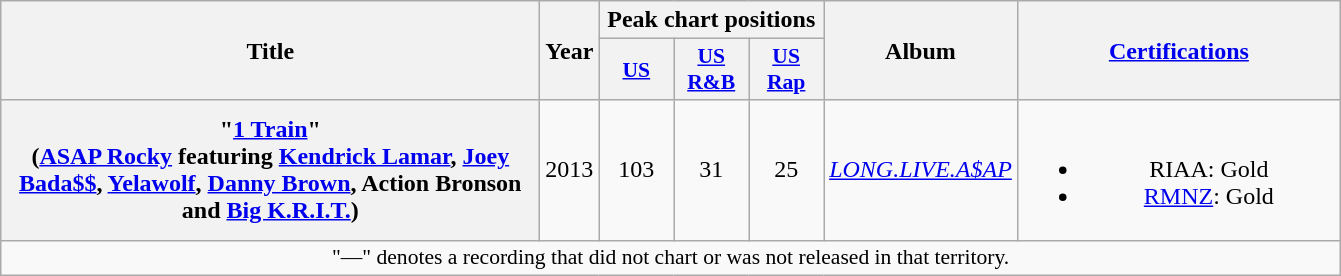<table class="wikitable plainrowheaders" style="text-align:center;">
<tr>
<th scope="col" rowspan="2" style="width:22em;">Title</th>
<th scope="col" rowspan="2">Year</th>
<th scope="col" colspan="3">Peak chart positions</th>
<th scope="col" rowspan="2">Album</th>
<th scope="col" rowspan="2" style="width:13em;"><a href='#'>Certifications</a></th>
</tr>
<tr>
<th scope="col" style="width:3em;font-size:90%;"><a href='#'>US</a><br></th>
<th scope="col" style="width:3em;font-size:90%;"><a href='#'>US R&B</a><br></th>
<th scope="col" style="width:3em;font-size:90%;"><a href='#'>US Rap</a><br></th>
</tr>
<tr>
<th scope="row">"<a href='#'>1 Train</a>"<br><span>(<a href='#'>ASAP Rocky</a> featuring <a href='#'>Kendrick Lamar</a>, <a href='#'>Joey Bada$$</a>, <a href='#'>Yelawolf</a>, <a href='#'>Danny Brown</a>, Action Bronson and <a href='#'>Big K.R.I.T.</a>)</span></th>
<td>2013</td>
<td>103</td>
<td>31</td>
<td>25</td>
<td><em><a href='#'>LONG.LIVE.A$AP</a></em></td>
<td><br><ul><li>RIAA: Gold</li><li><a href='#'>RMNZ</a>: Gold</li></ul></td>
</tr>
<tr>
<td colspan="7" style="font-size:90%">"—" denotes a recording that did not chart or was not released in that territory.</td>
</tr>
</table>
